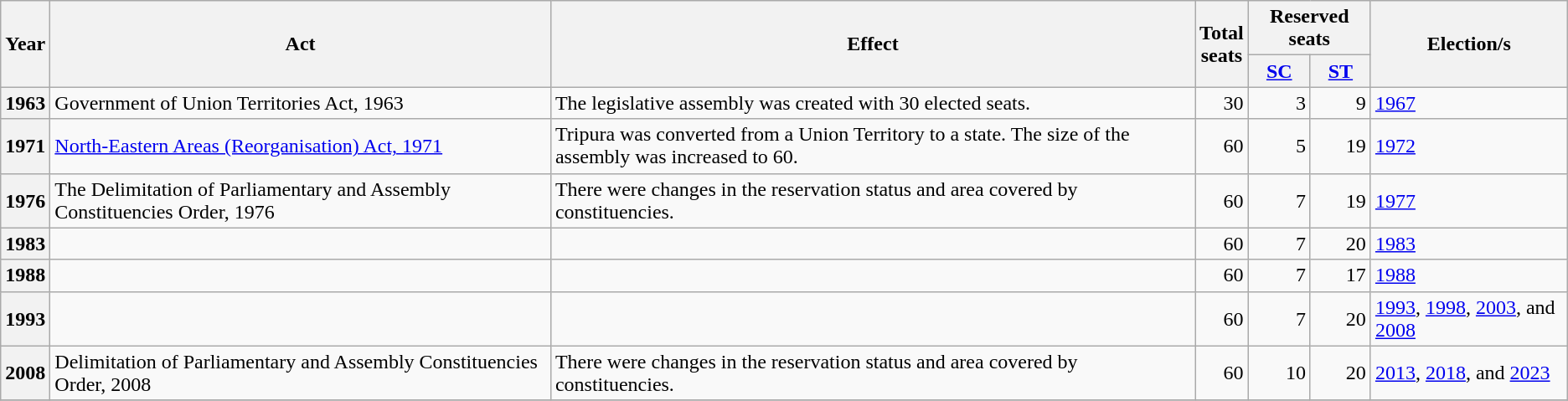<table class="wikitable sortable">
<tr>
<th rowspan=2 scope="col">Year</th>
<th rowspan=2 scope="col">Act</th>
<th rowspan=2 scope="col" class="unsortable">Effect</th>
<th rowspan=2 scope="col">Total<br>seats</th>
<th colspan=2 scope="colgroup">Reserved seats</th>
<th rowspan=2 scope="col" data-sort-type=text>Election/s</th>
</tr>
<tr>
<th scope="col"><a href='#'>SC</a></th>
<th scope="col"><a href='#'>ST</a></th>
</tr>
<tr>
<th scope="row">1963</th>
<td>Government of Union Territories Act, 1963</td>
<td>The legislative assembly was created with 30 elected seats.</td>
<td align=right>30</td>
<td align=right>3</td>
<td align=right>9</td>
<td><a href='#'>1967</a></td>
</tr>
<tr>
<th scope="row">1971</th>
<td><a href='#'>North-Eastern Areas (Reorganisation) Act, 1971</a></td>
<td>Tripura was converted from a Union Territory to a state. The size of the assembly was increased to 60.</td>
<td align=right>60</td>
<td align=right>5</td>
<td align=right>19</td>
<td><a href='#'>1972</a></td>
</tr>
<tr>
<th scope="row">1976</th>
<td>The Delimitation of Parliamentary and Assembly Constituencies Order, 1976</td>
<td>There were changes in the reservation status and area covered by constituencies.</td>
<td align=right>60</td>
<td align=right>7</td>
<td align=right>19</td>
<td><a href='#'>1977</a></td>
</tr>
<tr>
<th scope="row">1983</th>
<td></td>
<td></td>
<td align=right>60</td>
<td align=right>7</td>
<td align=right>20</td>
<td><a href='#'>1983</a></td>
</tr>
<tr>
<th scope="row">1988</th>
<td></td>
<td></td>
<td align=right>60</td>
<td align=right>7</td>
<td align=right>17</td>
<td><a href='#'>1988</a></td>
</tr>
<tr>
<th scope="row">1993</th>
<td></td>
<td></td>
<td align=right>60</td>
<td align=right>7</td>
<td align=right>20</td>
<td><a href='#'>1993</a>, <a href='#'>1998</a>, <a href='#'>2003</a>, and <a href='#'>2008</a></td>
</tr>
<tr>
<th scope="row">2008</th>
<td>Delimitation of Parliamentary and Assembly Constituencies Order, 2008</td>
<td>There were changes in the reservation status and area covered by constituencies.</td>
<td align=right>60</td>
<td align=right>10</td>
<td align=right>20</td>
<td><a href='#'>2013</a>, <a href='#'>2018</a>, and <a href='#'>2023</a></td>
</tr>
<tr>
</tr>
</table>
